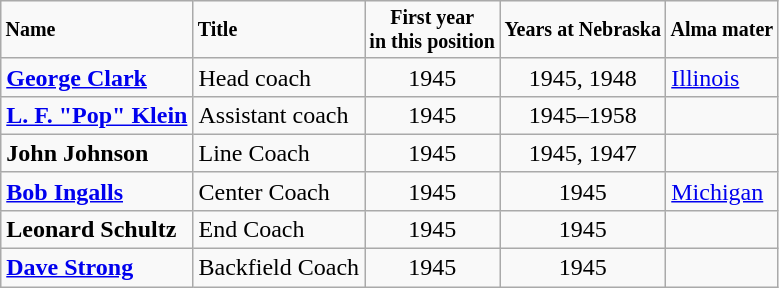<table class="wikitable">
<tr style="font-size:smaller">
<td><strong>Name</strong></td>
<td><strong>Title</strong></td>
<td align="center"><strong>First year<br>in this position</strong></td>
<td align="center"><strong>Years at Nebraska</strong></td>
<td><strong>Alma mater</strong></td>
</tr>
<tr>
<td><strong><a href='#'>George Clark</a></strong></td>
<td>Head coach</td>
<td align="center">1945</td>
<td align="center">1945, 1948</td>
<td><a href='#'>Illinois</a></td>
</tr>
<tr>
<td><strong><a href='#'>L. F. "Pop" Klein</a></strong></td>
<td>Assistant coach</td>
<td align="center">1945</td>
<td align="center">1945–1958</td>
<td></td>
</tr>
<tr>
<td><strong>John Johnson</strong></td>
<td>Line Coach</td>
<td align="center">1945</td>
<td align="center">1945, 1947</td>
<td></td>
</tr>
<tr>
<td><strong><a href='#'>Bob Ingalls</a></strong></td>
<td>Center Coach</td>
<td align="center">1945</td>
<td align="center">1945</td>
<td><a href='#'>Michigan</a></td>
</tr>
<tr>
<td><strong>Leonard Schultz</strong></td>
<td>End Coach</td>
<td align="center">1945</td>
<td align="center">1945</td>
<td></td>
</tr>
<tr>
<td><strong><a href='#'>Dave Strong</a></strong></td>
<td>Backfield Coach</td>
<td align="center">1945</td>
<td align="center">1945</td>
<td></td>
</tr>
</table>
